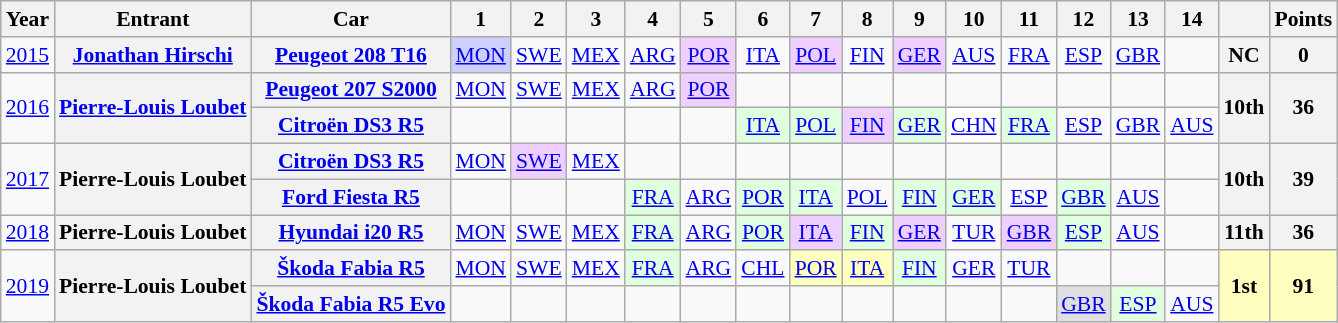<table class="wikitable" style="text-align:center; font-size:90%">
<tr>
<th>Year</th>
<th>Entrant</th>
<th>Car</th>
<th>1</th>
<th>2</th>
<th>3</th>
<th>4</th>
<th>5</th>
<th>6</th>
<th>7</th>
<th>8</th>
<th>9</th>
<th>10</th>
<th>11</th>
<th>12</th>
<th>13</th>
<th>14</th>
<th></th>
<th>Points</th>
</tr>
<tr>
<td><a href='#'>2015</a></td>
<th><a href='#'>Jonathan Hirschi</a></th>
<th><a href='#'>Peugeot 208 T16</a></th>
<td style="background:#CFCFFF"><a href='#'>MON</a><br></td>
<td><a href='#'>SWE</a></td>
<td><a href='#'>MEX</a></td>
<td><a href='#'>ARG</a></td>
<td style="background:#EFCFFF"><a href='#'>POR</a><br></td>
<td><a href='#'>ITA</a></td>
<td style="background:#EFCFFF"><a href='#'>POL</a><br></td>
<td><a href='#'>FIN</a></td>
<td style="background:#EFCFFF"><a href='#'>GER</a><br></td>
<td><a href='#'>AUS</a></td>
<td><a href='#'>FRA</a></td>
<td><a href='#'>ESP</a></td>
<td><a href='#'>GBR</a></td>
<td></td>
<th>NC</th>
<th>0</th>
</tr>
<tr>
<td rowspan="2"><a href='#'>2016</a></td>
<th rowspan="2"><a href='#'>Pierre-Louis Loubet</a></th>
<th><a href='#'>Peugeot 207 S2000</a></th>
<td><a href='#'>MON</a></td>
<td><a href='#'>SWE</a></td>
<td><a href='#'>MEX</a></td>
<td><a href='#'>ARG</a></td>
<td style="background:#EFCFFF"><a href='#'>POR</a><br></td>
<td></td>
<td></td>
<td></td>
<td></td>
<td></td>
<td></td>
<td></td>
<td></td>
<td></td>
<th rowspan="2">10th</th>
<th rowspan="2">36</th>
</tr>
<tr>
<th><a href='#'>Citroën DS3 R5</a></th>
<td></td>
<td></td>
<td></td>
<td></td>
<td></td>
<td style="background:#DFFFDF"><a href='#'>ITA</a><br></td>
<td style="background:#DFFFDF"><a href='#'>POL</a><br></td>
<td style="background:#EFCFFF"><a href='#'>FIN</a><br></td>
<td style="background:#DFFFDF"><a href='#'>GER</a><br></td>
<td style="background:white"><a href='#'>CHN</a><br></td>
<td style="background:#DFFFDF"><a href='#'>FRA</a><br></td>
<td><a href='#'>ESP</a></td>
<td><a href='#'>GBR</a></td>
<td><a href='#'>AUS</a></td>
</tr>
<tr>
<td rowspan="2"><a href='#'>2017</a></td>
<th rowspan="2">Pierre-Louis Loubet</th>
<th><a href='#'>Citroën DS3 R5</a></th>
<td><a href='#'>MON</a></td>
<td style="background:#EFCFFF"><a href='#'>SWE</a><br></td>
<td><a href='#'>MEX</a></td>
<td></td>
<td></td>
<td></td>
<td></td>
<td></td>
<td></td>
<td></td>
<td></td>
<td></td>
<td></td>
<td></td>
<th rowspan="2">10th</th>
<th rowspan="2">39</th>
</tr>
<tr>
<th><a href='#'>Ford Fiesta R5</a></th>
<td></td>
<td></td>
<td></td>
<td style="background:#DFFFDF"><a href='#'>FRA</a><br></td>
<td><a href='#'>ARG</a></td>
<td style="background:#DFFFDF"><a href='#'>POR</a><br></td>
<td style="background:#DFFFDF"><a href='#'>ITA</a><br></td>
<td><a href='#'>POL</a></td>
<td style="background:#DFFFDF"><a href='#'>FIN</a><br></td>
<td style="background:#DFFFDF"><a href='#'>GER</a><br></td>
<td><a href='#'>ESP</a></td>
<td style="background:#DFFFDF"><a href='#'>GBR</a><br></td>
<td><a href='#'>AUS</a></td>
<td></td>
</tr>
<tr>
<td><a href='#'>2018</a></td>
<th>Pierre-Louis Loubet</th>
<th><a href='#'>Hyundai i20 R5</a></th>
<td><a href='#'>MON</a></td>
<td><a href='#'>SWE</a></td>
<td><a href='#'>MEX</a></td>
<td style="background:#DFFFDF"><a href='#'>FRA</a><br></td>
<td><a href='#'>ARG</a></td>
<td style="background:#DFFFDF"><a href='#'>POR</a><br></td>
<td style="background:#EFCFFF"><a href='#'>ITA</a><br></td>
<td style="background:#DFFFDF"><a href='#'>FIN</a><br></td>
<td style="background:#EFCFFF"><a href='#'>GER</a><br></td>
<td><a href='#'>TUR</a></td>
<td style="background:#EFCFFF"><a href='#'>GBR</a><br></td>
<td style="background:#DFFFDF"><a href='#'>ESP</a><br></td>
<td><a href='#'>AUS</a></td>
<td></td>
<th>11th</th>
<th>36</th>
</tr>
<tr>
<td rowspan="2"><a href='#'>2019</a></td>
<th rowspan="2">Pierre-Louis Loubet</th>
<th><a href='#'>Škoda Fabia R5</a></th>
<td><a href='#'>MON</a></td>
<td><a href='#'>SWE</a></td>
<td><a href='#'>MEX</a></td>
<td style="background:#DFFFDF"><a href='#'>FRA</a><br></td>
<td><a href='#'>ARG</a></td>
<td><a href='#'>CHL</a></td>
<td style="background:#ffffbf;"><a href='#'>POR</a><br></td>
<td style="background:#ffffbf"><a href='#'>ITA</a><br></td>
<td style="background:#DFFFDF"><a href='#'>FIN</a><br></td>
<td><a href='#'>GER</a></td>
<td><a href='#'>TUR</a></td>
<td></td>
<td></td>
<td></td>
<th rowspan="2" style="background:#ffffbf;">1st</th>
<th rowspan="2" style="background:#ffffbf;">91</th>
</tr>
<tr>
<th><a href='#'>Škoda Fabia R5 Evo</a></th>
<td></td>
<td></td>
<td></td>
<td></td>
<td></td>
<td></td>
<td></td>
<td></td>
<td></td>
<td></td>
<td></td>
<td style="background:#DFDFDF"><a href='#'>GBR</a><br></td>
<td style="background:#DFFFDF"><a href='#'>ESP</a><br></td>
<td><a href='#'>AUS</a><br></td>
</tr>
</table>
